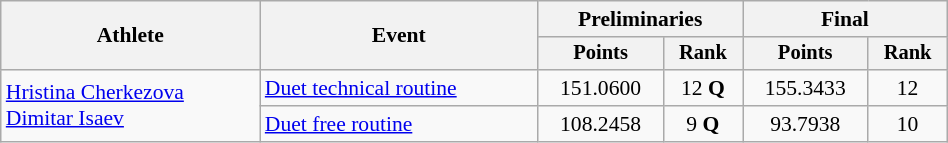<table class="wikitable" style="text-align:center; font-size:90%; width:50%;">
<tr>
<th rowspan="2">Athlete</th>
<th rowspan="2">Event</th>
<th colspan="2">Preliminaries</th>
<th colspan="2">Final</th>
</tr>
<tr style="font-size:95%">
<th>Points</th>
<th>Rank</th>
<th>Points</th>
<th>Rank</th>
</tr>
<tr>
<td align=left rowspan=2><a href='#'>Hristina Cherkezova</a><br><a href='#'>Dimitar Isaev</a></td>
<td align=left><a href='#'>Duet technical routine</a></td>
<td>151.0600</td>
<td>12 <strong>Q</strong></td>
<td>155.3433</td>
<td>12</td>
</tr>
<tr>
<td align=left><a href='#'>Duet free routine</a></td>
<td>108.2458</td>
<td>9 <strong>Q</strong></td>
<td>93.7938</td>
<td>10</td>
</tr>
</table>
